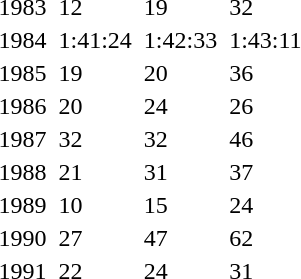<table>
<tr>
<td align="center">1983</td>
<td></td>
<td>12</td>
<td></td>
<td>19</td>
<td></td>
<td>32</td>
</tr>
<tr>
<td align="center">1984</td>
<td></td>
<td>1:41:24</td>
<td></td>
<td>1:42:33</td>
<td></td>
<td>1:43:11</td>
</tr>
<tr>
<td align="center">1985</td>
<td></td>
<td>19</td>
<td></td>
<td>20</td>
<td></td>
<td>36</td>
</tr>
<tr>
<td align="center">1986</td>
<td></td>
<td>20</td>
<td></td>
<td>24</td>
<td></td>
<td>26</td>
</tr>
<tr>
<td align="center">1987</td>
<td></td>
<td>32</td>
<td></td>
<td>32</td>
<td></td>
<td>46</td>
</tr>
<tr>
<td align="center">1988</td>
<td></td>
<td>21</td>
<td></td>
<td>31</td>
<td></td>
<td>37</td>
</tr>
<tr>
<td align="center">1989</td>
<td></td>
<td>10</td>
<td></td>
<td>15</td>
<td></td>
<td>24</td>
</tr>
<tr>
<td align="center">1990</td>
<td></td>
<td>27</td>
<td></td>
<td>47</td>
<td></td>
<td>62</td>
</tr>
<tr>
<td align="center">1991</td>
<td></td>
<td>22</td>
<td></td>
<td>24</td>
<td></td>
<td>31</td>
</tr>
</table>
